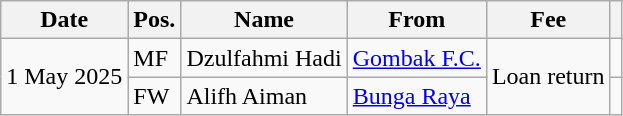<table class="wikitable">
<tr>
<th>Date</th>
<th>Pos.</th>
<th>Name</th>
<th>From</th>
<th>Fee</th>
<th></th>
</tr>
<tr>
<td rowspan="2">1 May 2025</td>
<td>MF</td>
<td> Dzulfahmi Hadi</td>
<td> <a href='#'>Gombak F.C.</a></td>
<td rowspan="2">Loan return</td>
<td></td>
</tr>
<tr>
<td>FW</td>
<td> Alifh Aiman</td>
<td> <a href='#'>Bunga Raya</a></td>
<td></td>
</tr>
</table>
